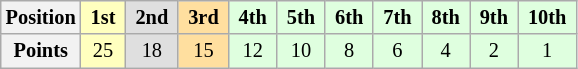<table class="wikitable" style="font-size:85%; text-align:center">
<tr>
<th>Position</th>
<td style="background:#FFFFBF;"> <strong>1st</strong> </td>
<td style="background:#DFDFDF;"> <strong>2nd</strong> </td>
<td style="background:#FFDF9F;"> <strong>3rd</strong> </td>
<td style="background:#DFFFDF;"> <strong>4th</strong> </td>
<td style="background:#DFFFDF;"> <strong>5th</strong> </td>
<td style="background:#DFFFDF;"> <strong>6th</strong> </td>
<td style="background:#DFFFDF;"> <strong>7th</strong> </td>
<td style="background:#DFFFDF;"> <strong>8th</strong> </td>
<td style="background:#DFFFDF;"> <strong>9th</strong> </td>
<td style="background:#DFFFDF;"> <strong>10th</strong> </td>
</tr>
<tr>
<th>Points</th>
<td style="background:#FFFFBF;">25</td>
<td style="background:#DFDFDF;">18</td>
<td style="background:#FFDF9F;">15</td>
<td style="background:#DFFFDF;">12</td>
<td style="background:#DFFFDF;">10</td>
<td style="background:#DFFFDF;">8</td>
<td style="background:#DFFFDF;">6</td>
<td style="background:#DFFFDF;">4</td>
<td style="background:#DFFFDF;">2</td>
<td style="background:#DFFFDF;">1</td>
</tr>
</table>
